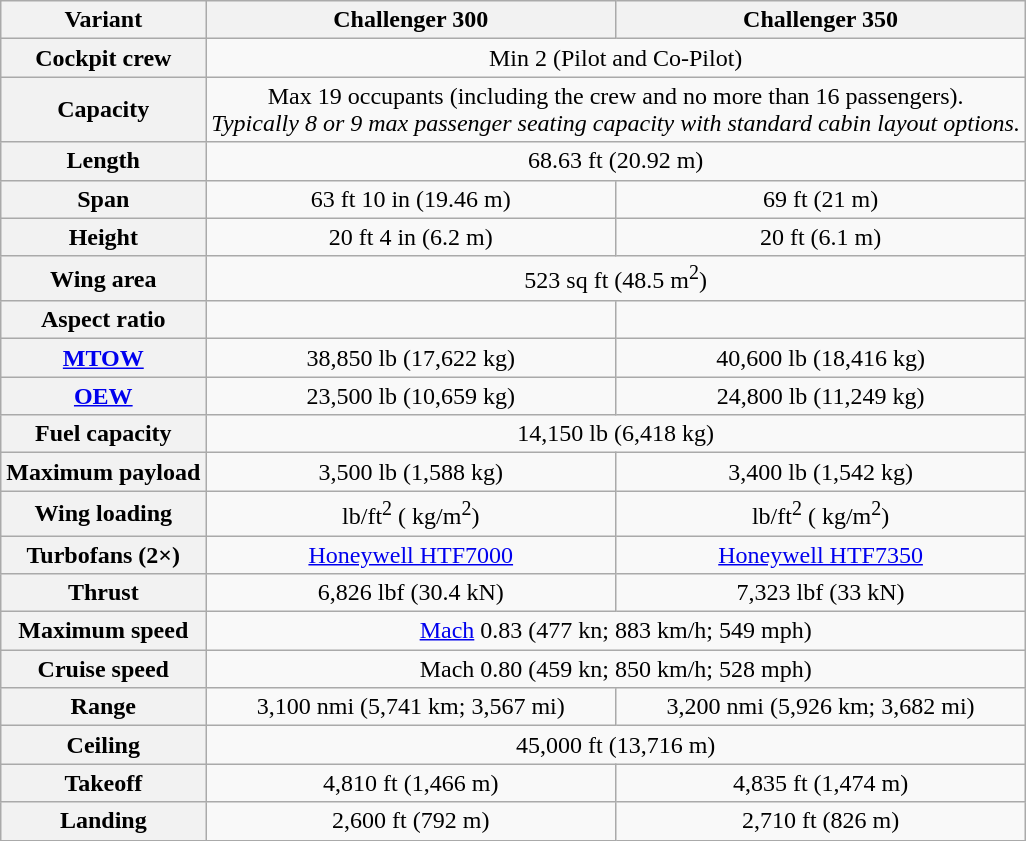<table class="wikitable" style="text-align:center">
<tr>
<th>Variant</th>
<th>Challenger 300</th>
<th>Challenger 350</th>
</tr>
<tr>
<th>Cockpit crew</th>
<td colspan=2>Min 2 (Pilot and Co-Pilot)</td>
</tr>
<tr>
<th>Capacity</th>
<td colspan=2>Max 19 occupants (including the crew and no more than 16 passengers).<br><em>Typically 8 or 9 max passenger seating capacity with standard cabin layout options.</em></td>
</tr>
<tr>
<th>Length</th>
<td colspan=2>68.63 ft (20.92 m)</td>
</tr>
<tr>
<th>Span</th>
<td>63 ft 10 in (19.46 m)</td>
<td>69 ft (21 m)</td>
</tr>
<tr>
<th>Height</th>
<td>20 ft 4 in (6.2 m)</td>
<td>20 ft (6.1 m)</td>
</tr>
<tr>
<th>Wing area</th>
<td colspan=2>523 sq ft (48.5 m<sup>2</sup>)</td>
</tr>
<tr>
<th>Aspect ratio</th>
<td></td>
<td></td>
</tr>
<tr>
<th><a href='#'>MTOW</a></th>
<td>38,850 lb (17,622 kg)</td>
<td>40,600 lb (18,416 kg)</td>
</tr>
<tr>
<th><a href='#'>OEW</a></th>
<td>23,500 lb (10,659 kg)</td>
<td>24,800 lb (11,249 kg)</td>
</tr>
<tr>
<th>Fuel capacity</th>
<td colspan=2>14,150 lb (6,418 kg)</td>
</tr>
<tr>
<th>Maximum payload</th>
<td>3,500 lb (1,588 kg)</td>
<td>3,400 lb (1,542 kg)</td>
</tr>
<tr>
<th>Wing loading</th>
<td> lb/ft<sup>2</sup> ( kg/m<sup>2</sup>)</td>
<td> lb/ft<sup>2</sup> ( kg/m<sup>2</sup>)</td>
</tr>
<tr>
<th>Turbofans (2×)</th>
<td><a href='#'>Honeywell HTF7000</a></td>
<td><a href='#'>Honeywell HTF7350</a></td>
</tr>
<tr>
<th>Thrust</th>
<td>6,826 lbf (30.4 kN)</td>
<td>7,323 lbf (33 kN)</td>
</tr>
<tr>
<th>Maximum speed</th>
<td colspan=2><a href='#'>Mach</a> 0.83 (477 kn; 883 km/h; 549 mph)</td>
</tr>
<tr>
<th>Cruise speed</th>
<td colspan=2>Mach 0.80 (459 kn; 850 km/h; 528 mph)</td>
</tr>
<tr>
<th>Range</th>
<td>3,100 nmi (5,741 km; 3,567 mi)</td>
<td>3,200 nmi (5,926 km; 3,682 mi)</td>
</tr>
<tr>
<th>Ceiling</th>
<td colspan=2>45,000 ft (13,716 m)</td>
</tr>
<tr>
<th>Takeoff</th>
<td>4,810 ft (1,466 m)</td>
<td>4,835 ft (1,474 m)</td>
</tr>
<tr>
<th>Landing</th>
<td>2,600 ft (792 m)</td>
<td>2,710 ft (826 m)</td>
</tr>
</table>
